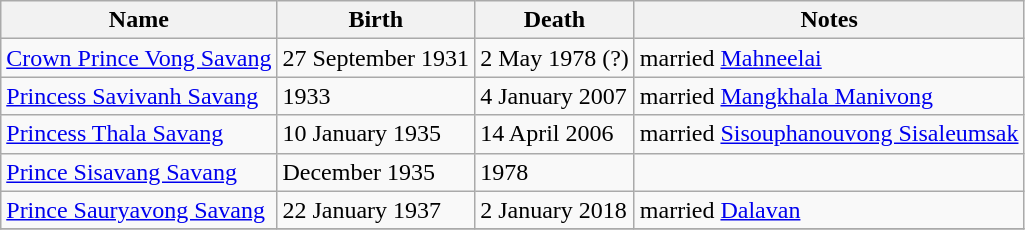<table class="wikitable">
<tr>
<th>Name</th>
<th>Birth</th>
<th>Death</th>
<th>Notes</th>
</tr>
<tr>
<td><a href='#'>Crown Prince Vong Savang</a></td>
<td>27 September 1931</td>
<td>2 May 1978 (?)</td>
<td>married <a href='#'>Mahneelai</a></td>
</tr>
<tr>
<td><a href='#'>Princess Savivanh Savang</a></td>
<td>1933</td>
<td>4 January 2007</td>
<td>married <a href='#'>Mangkhala Manivong</a></td>
</tr>
<tr>
<td><a href='#'>Princess Thala Savang</a></td>
<td>10 January 1935</td>
<td>14 April 2006</td>
<td>married <a href='#'>Sisouphanouvong Sisaleumsak</a></td>
</tr>
<tr>
<td><a href='#'>Prince Sisavang Savang</a></td>
<td>December 1935</td>
<td>1978</td>
<td></td>
</tr>
<tr>
<td><a href='#'>Prince Sauryavong Savang</a></td>
<td>22 January 1937</td>
<td>2 January 2018</td>
<td>married <a href='#'>Dalavan</a></td>
</tr>
<tr>
</tr>
</table>
